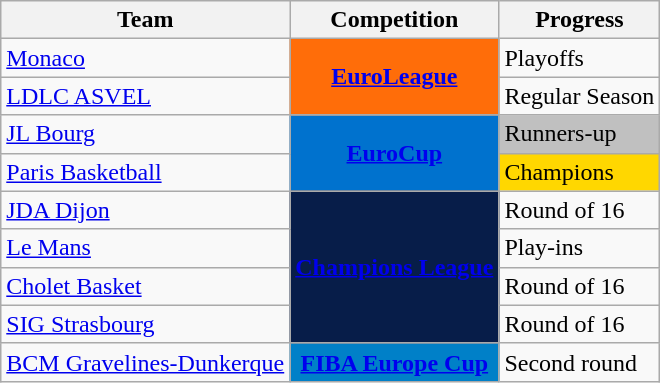<table class="wikitable sortable">
<tr>
<th>Team</th>
<th>Competition</th>
<th>Progress</th>
</tr>
<tr>
<td><a href='#'>Monaco</a></td>
<td rowspan="2" style="background:#ff6d09;color:#ffffff;text-align:center"><strong><a href='#'><span>EuroLeague</span></a></strong></td>
<td>Playoffs</td>
</tr>
<tr>
<td><a href='#'>LDLC ASVEL</a></td>
<td>Regular Season</td>
</tr>
<tr>
<td><a href='#'>JL Bourg</a></td>
<td rowspan="2" style="background-color:#0072CE;color:white;text-align:center"><strong><a href='#'><span>EuroCup</span></a></strong></td>
<td style="background:silver">Runners-up</td>
</tr>
<tr>
<td><a href='#'>Paris Basketball</a></td>
<td style="background:gold">Champions</td>
</tr>
<tr>
<td><a href='#'>JDA Dijon</a></td>
<td rowspan="4" style="background-color:#071D49;color:#D0D3D4;text-align:center"><strong><a href='#'><span>Champions League</span></a></strong></td>
<td>Round of 16</td>
</tr>
<tr>
<td><a href='#'>Le Mans</a></td>
<td>Play-ins</td>
</tr>
<tr>
<td><a href='#'>Cholet Basket</a></td>
<td>Round of 16</td>
</tr>
<tr>
<td><a href='#'>SIG Strasbourg</a></td>
<td>Round of 16</td>
</tr>
<tr>
<td><a href='#'>BCM Gravelines-Dunkerque</a></td>
<td rowspan="3" style="background-color:#0080C8;color:#D0D3D4;text-align:center"><strong><a href='#'><span>FIBA Europe Cup</span></a></strong></td>
<td>Second round</td>
</tr>
</table>
